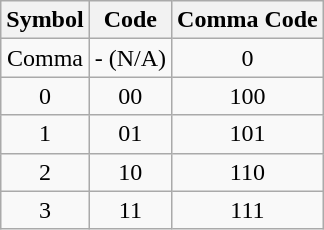<table class="wikitable" style="text-align: center;">
<tr>
<th>Symbol</th>
<th>Code</th>
<th>Comma Code</th>
</tr>
<tr>
<td>Comma</td>
<td>- (N/A)</td>
<td>0</td>
</tr>
<tr>
<td>0</td>
<td>00</td>
<td>100</td>
</tr>
<tr>
<td>1</td>
<td>01</td>
<td>101</td>
</tr>
<tr>
<td>2</td>
<td>10</td>
<td>110</td>
</tr>
<tr>
<td>3</td>
<td>11</td>
<td>111</td>
</tr>
</table>
